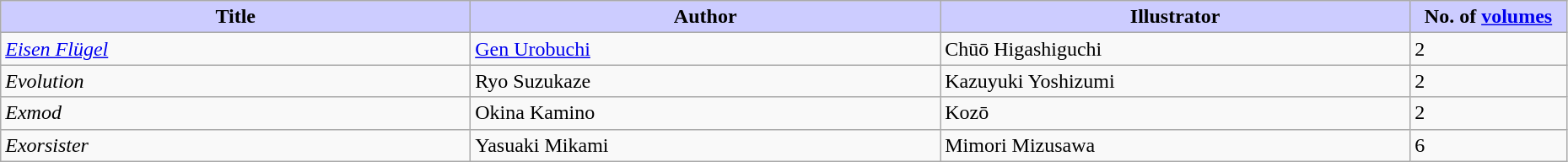<table class="wikitable" style="width: 98%;">
<tr>
<th width=30% style="background:#ccf;">Title</th>
<th width=30% style="background:#ccf;">Author</th>
<th width=30% style="background:#ccf;">Illustrator</th>
<th width=10% style="background:#ccf;">No. of <a href='#'>volumes</a></th>
</tr>
<tr>
<td><em><a href='#'>Eisen Flügel</a></em></td>
<td><a href='#'>Gen Urobuchi</a></td>
<td>Chūō Higashiguchi</td>
<td>2</td>
</tr>
<tr>
<td><em>Evolution</em></td>
<td>Ryo Suzukaze</td>
<td>Kazuyuki Yoshizumi</td>
<td>2</td>
</tr>
<tr>
<td><em>Exmod</em></td>
<td>Okina Kamino</td>
<td>Kozō</td>
<td>2</td>
</tr>
<tr>
<td><em>Exorsister</em></td>
<td>Yasuaki Mikami</td>
<td>Mimori Mizusawa</td>
<td>6</td>
</tr>
</table>
